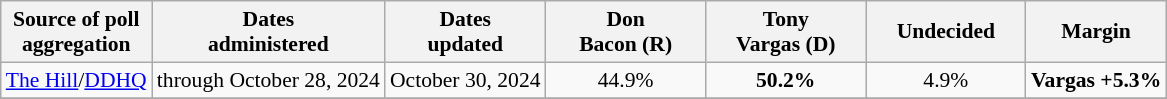<table class="wikitable sortable" style="text-align:center;font-size:90%;line-height:17px">
<tr>
<th>Source of poll<br>aggregation</th>
<th>Dates<br>administered</th>
<th>Dates<br>updated</th>
<th style="width:100px;">Don<br>Bacon (R)</th>
<th style="width:100px;">Tony<br>Vargas (D)</th>
<th style="width:100px;">Undecided<br></th>
<th>Margin</th>
</tr>
<tr>
<td><a href='#'>The Hill</a>/<a href='#'>DDHQ</a></td>
<td>through October 28, 2024</td>
<td>October 30, 2024</td>
<td>44.9%</td>
<td><strong>50.2%</strong></td>
<td>4.9%</td>
<td><strong>Vargas +5.3%</strong></td>
</tr>
<tr>
</tr>
</table>
